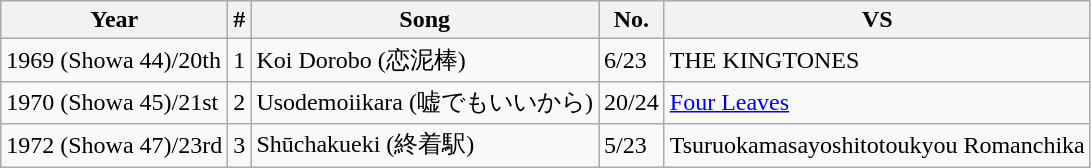<table class="wikitable">
<tr>
<th>Year</th>
<th>#</th>
<th>Song</th>
<th>No.</th>
<th>VS</th>
</tr>
<tr>
<td>1969 (Showa 44)/20th</td>
<td>1</td>
<td>Koi Dorobo (恋泥棒)</td>
<td>6/23</td>
<td>THE KINGTONES</td>
</tr>
<tr>
<td>1970 (Showa 45)/21st</td>
<td>2</td>
<td>Usodemoiikara (嘘でもいいから)</td>
<td>20/24</td>
<td><a href='#'>Four Leaves</a></td>
</tr>
<tr>
<td>1972 (Showa 47)/23rd</td>
<td>3</td>
<td>Shūchakueki (終着駅)</td>
<td>5/23</td>
<td>Tsuruokamasayoshitotoukyou Romanchika</td>
</tr>
</table>
